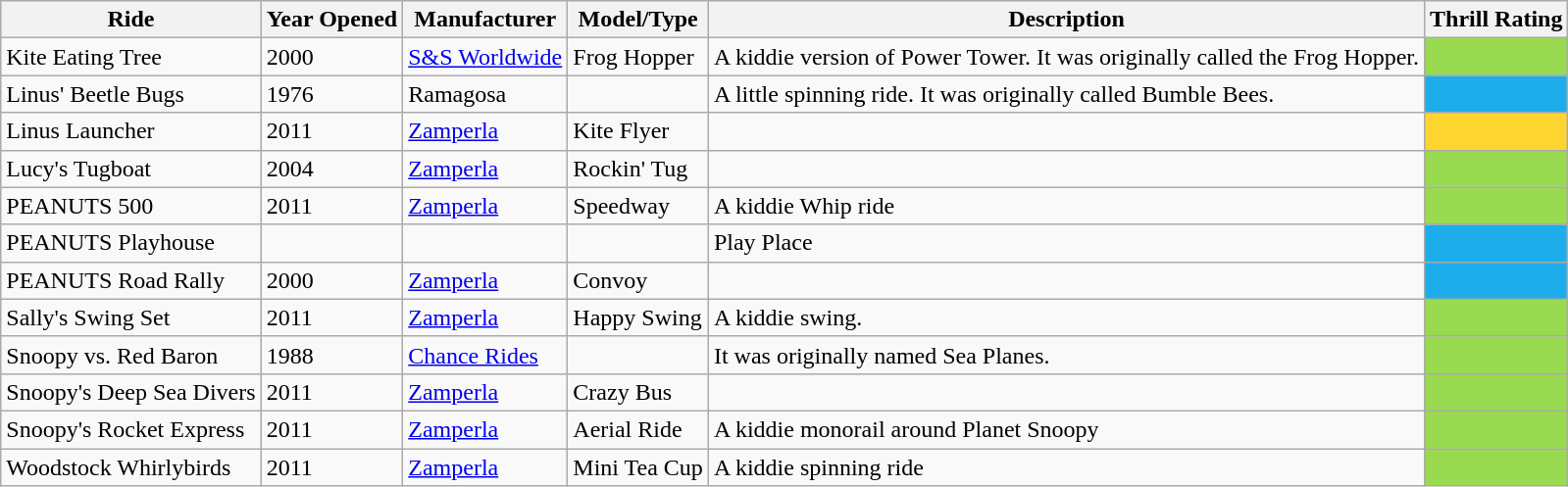<table class="wikitable sortable">
<tr>
<th>Ride</th>
<th>Year Opened</th>
<th>Manufacturer</th>
<th>Model/Type</th>
<th>Description</th>
<th>Thrill Rating</th>
</tr>
<tr>
<td>Kite Eating Tree</td>
<td align:center>2000</td>
<td align:center><a href='#'>S&S Worldwide</a></td>
<td align:center>Frog Hopper</td>
<td>A kiddie version of Power Tower. It was originally called the Frog Hopper.</td>
<td align="center" bgcolor="#99DA50"><strong></strong></td>
</tr>
<tr>
<td>Linus' Beetle Bugs</td>
<td align:center>1976</td>
<td align:center>Ramagosa</td>
<td></td>
<td>A little spinning ride. It was originally called Bumble Bees.</td>
<td align="center" bgcolor="#1CADEA"><strong></strong></td>
</tr>
<tr>
<td>Linus Launcher</td>
<td align:center>2011</td>
<td align:center><a href='#'>Zamperla</a></td>
<td align:center>Kite Flyer</td>
<td></td>
<td align="center" bgcolor="#FED530"><strong></strong></td>
</tr>
<tr>
<td>Lucy's Tugboat</td>
<td align:center>2004</td>
<td align:center><a href='#'>Zamperla</a></td>
<td align:center>Rockin' Tug</td>
<td></td>
<td align="center" bgcolor="#99DA50"><strong></strong></td>
</tr>
<tr>
<td>PEANUTS 500</td>
<td align:center>2011</td>
<td align:center><a href='#'>Zamperla</a></td>
<td align:center>Speedway</td>
<td>A kiddie Whip ride</td>
<td align="center" bgcolor="#99DA50"><strong></strong></td>
</tr>
<tr>
<td>PEANUTS Playhouse</td>
<td></td>
<td></td>
<td></td>
<td>Play Place</td>
<td align="center" bgcolor="#1CADEA"><strong></strong></td>
</tr>
<tr>
<td>PEANUTS Road Rally</td>
<td align:center>2000</td>
<td align:center><a href='#'>Zamperla</a></td>
<td align:center>Convoy</td>
<td></td>
<td align="center" bgcolor="#1CADEA"><strong></strong></td>
</tr>
<tr>
<td>Sally's Swing Set</td>
<td align:center>2011</td>
<td align:center><a href='#'>Zamperla</a></td>
<td align:center>Happy Swing</td>
<td>A kiddie swing.</td>
<td align="center" bgcolor="#99DA50"><strong></strong></td>
</tr>
<tr>
<td>Snoopy vs. Red Baron</td>
<td align:center>1988</td>
<td align:center><a href='#'>Chance Rides</a></td>
<td></td>
<td>It was originally named Sea Planes.</td>
<td align="center" bgcolor="#99DA50"><strong></strong></td>
</tr>
<tr>
<td>Snoopy's Deep Sea Divers</td>
<td align:center>2011</td>
<td align:center><a href='#'>Zamperla</a></td>
<td align:center>Crazy Bus</td>
<td></td>
<td align="center" bgcolor="#99DA50"><strong></strong></td>
</tr>
<tr>
<td>Snoopy's Rocket Express</td>
<td align:center>2011</td>
<td align:center><a href='#'>Zamperla</a></td>
<td align:center>Aerial Ride</td>
<td>A kiddie monorail around Planet Snoopy</td>
<td align="center" bgcolor="#99DA50"><strong></strong></td>
</tr>
<tr>
<td>Woodstock Whirlybirds</td>
<td align:center>2011</td>
<td align:center><a href='#'>Zamperla</a></td>
<td>Mini Tea Cup</td>
<td>A kiddie spinning ride</td>
<td align="center" bgcolor="#99DA50"><strong></strong></td>
</tr>
</table>
